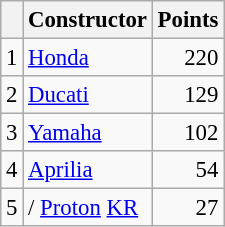<table class="wikitable" style="font-size: 95%;">
<tr>
<th></th>
<th>Constructor</th>
<th>Points</th>
</tr>
<tr>
<td align=center>1</td>
<td> <a href='#'>Honda</a></td>
<td align=right>220</td>
</tr>
<tr>
<td align=center>2</td>
<td> <a href='#'>Ducati</a></td>
<td align=right>129</td>
</tr>
<tr>
<td align=center>3</td>
<td> <a href='#'>Yamaha</a></td>
<td align=right>102</td>
</tr>
<tr>
<td align=center>4</td>
<td> <a href='#'>Aprilia</a></td>
<td align=right>54</td>
</tr>
<tr>
<td align=center>5</td>
<td>/ <a href='#'>Proton</a> <a href='#'>KR</a></td>
<td align=right>27</td>
</tr>
</table>
